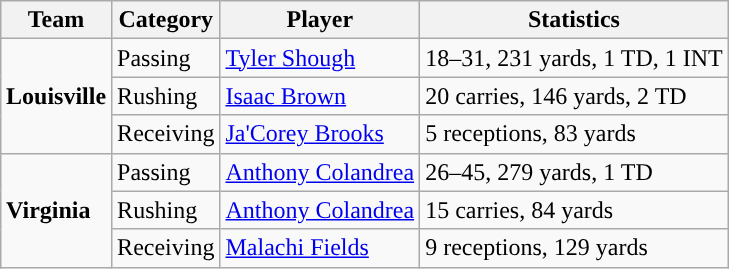<table class="wikitable" style="float: right;">
<tr>
<th>Team</th>
<th>Category</th>
<th>Player</th>
<th>Statistics</th>
</tr>
<tr>
<td rowspan=3><strong>Louisville</strong></td>
<td>Passing</td>
<td><a href='#'>Tyler Shough</a></td>
<td>18–31, 231 yards, 1 TD, 1 INT</td>
</tr>
<tr>
<td>Rushing</td>
<td><a href='#'>Isaac Brown</a></td>
<td>20 carries, 146 yards, 2 TD</td>
</tr>
<tr>
<td>Receiving</td>
<td><a href='#'>Ja'Corey Brooks</a></td>
<td>5 receptions, 83 yards</td>
</tr>
<tr>
<td rowspan=3><strong>Virginia</strong></td>
<td>Passing</td>
<td><a href='#'>Anthony Colandrea</a></td>
<td>26–45, 279 yards, 1 TD</td>
</tr>
<tr>
<td>Rushing</td>
<td><a href='#'>Anthony Colandrea</a></td>
<td>15 carries, 84 yards</td>
</tr>
<tr>
<td>Receiving</td>
<td><a href='#'>Malachi Fields</a></td>
<td>9 receptions, 129 yards</td>
</tr>
</table>
